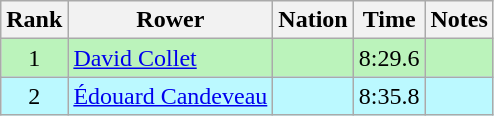<table class="wikitable" style="text-align:center">
<tr>
<th>Rank</th>
<th>Rower</th>
<th>Nation</th>
<th>Time</th>
<th>Notes</th>
</tr>
<tr bgcolor=bbf3bb>
<td>1</td>
<td align=left><a href='#'>David Collet</a></td>
<td align=left></td>
<td>8:29.6</td>
<td></td>
</tr>
<tr bgcolor=bbf9ff>
<td>2</td>
<td align=left><a href='#'>Édouard Candeveau</a></td>
<td align=left></td>
<td>8:35.8</td>
<td></td>
</tr>
</table>
